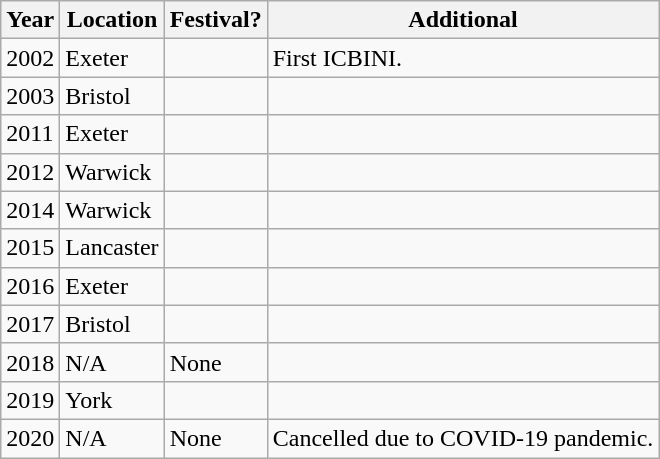<table class="wikitable">
<tr>
<th>Year</th>
<th>Location</th>
<th>Festival?</th>
<th>Additional</th>
</tr>
<tr>
<td>2002</td>
<td>Exeter</td>
<td></td>
<td>First ICBINI.</td>
</tr>
<tr>
<td>2003</td>
<td>Bristol </td>
<td></td>
<td></td>
</tr>
<tr>
<td>2011</td>
<td>Exeter</td>
<td></td>
<td></td>
</tr>
<tr>
<td>2012</td>
<td>Warwick</td>
<td></td>
<td></td>
</tr>
<tr>
<td>2014</td>
<td>Warwick</td>
<td></td>
<td></td>
</tr>
<tr>
<td>2015</td>
<td>Lancaster</td>
<td></td>
<td></td>
</tr>
<tr>
<td>2016</td>
<td>Exeter</td>
<td></td>
<td></td>
</tr>
<tr>
<td>2017</td>
<td>Bristol</td>
<td></td>
<td></td>
</tr>
<tr>
<td>2018</td>
<td>N/A</td>
<td>None</td>
<td></td>
</tr>
<tr>
<td>2019</td>
<td>York</td>
<td></td>
<td></td>
</tr>
<tr>
<td>2020</td>
<td>N/A</td>
<td>None</td>
<td>Cancelled due to COVID-19 pandemic.</td>
</tr>
</table>
